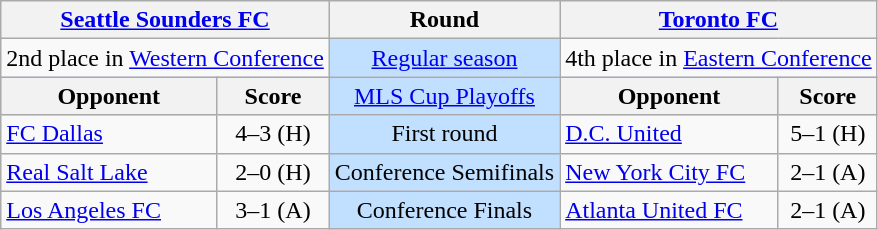<table class="wikitable" style="text-align:center">
<tr>
<th colspan=2><a href='#'>Seattle Sounders FC</a></th>
<th>Round</th>
<th colspan=2><a href='#'>Toronto FC</a></th>
</tr>
<tr>
<td colspan=2 valign=top>2nd place in <a href='#'>Western Conference</a><br></td>
<td style="background:#c1e0ff"><a href='#'>Regular season</a></td>
<td colspan=2 valign=top>4th place in <a href='#'>Eastern Conference</a><br></td>
</tr>
<tr style="background:#c1e0ff">
<th>Opponent</th>
<th>Score</th>
<td><a href='#'>MLS Cup Playoffs</a></td>
<th>Opponent</th>
<th>Score</th>
</tr>
<tr>
<td align=left><a href='#'>FC Dallas</a></td>
<td>4–3  (H)</td>
<td style="background:#c1e0ff">First round</td>
<td align=left><a href='#'>D.C. United</a></td>
<td>5–1  (H)</td>
</tr>
<tr>
<td align=left><a href='#'>Real Salt Lake</a></td>
<td>2–0 (H)</td>
<td style="background:#c1e0ff">Conference Semifinals</td>
<td align=left><a href='#'>New York City FC</a></td>
<td>2–1 (A)</td>
</tr>
<tr>
<td align=left><a href='#'>Los Angeles FC</a></td>
<td>3–1 (A)</td>
<td style="background:#c1e0ff">Conference Finals</td>
<td align=left><a href='#'>Atlanta United FC</a></td>
<td>2–1 (A)</td>
</tr>
</table>
